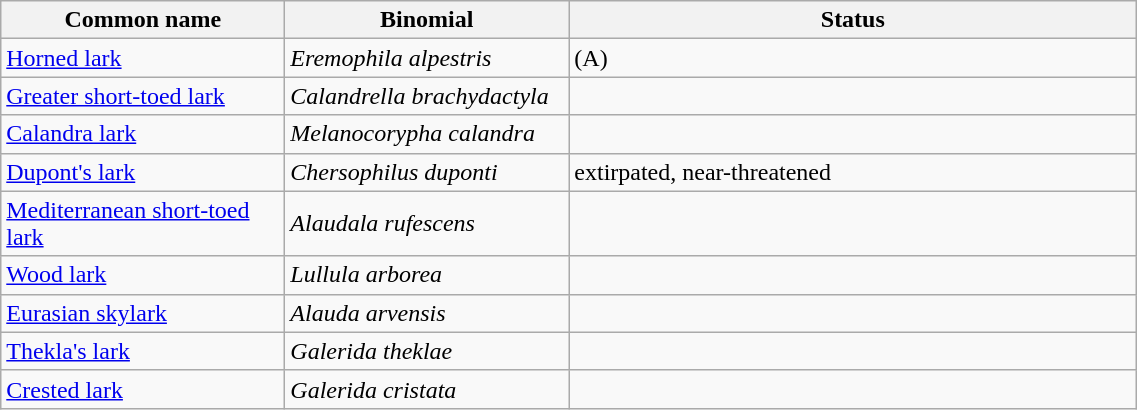<table width=60% class="wikitable">
<tr>
<th width=15%>Common name</th>
<th width=15%>Binomial</th>
<th width=30%>Status</th>
</tr>
<tr>
<td><a href='#'>Horned lark</a></td>
<td><em>Eremophila alpestris</em></td>
<td>(A)</td>
</tr>
<tr>
<td><a href='#'>Greater short-toed lark</a></td>
<td><em>Calandrella brachydactyla</em></td>
<td></td>
</tr>
<tr>
<td><a href='#'>Calandra lark</a></td>
<td><em>Melanocorypha calandra</em></td>
<td></td>
</tr>
<tr>
<td><a href='#'>Dupont's lark</a></td>
<td><em>Chersophilus duponti</em></td>
<td>extirpated, near-threatened</td>
</tr>
<tr>
<td><a href='#'>Mediterranean short-toed lark</a></td>
<td><em>Alaudala rufescens</em></td>
<td></td>
</tr>
<tr>
<td><a href='#'>Wood lark</a></td>
<td><em>Lullula arborea</em></td>
<td></td>
</tr>
<tr>
<td><a href='#'>Eurasian skylark</a></td>
<td><em>Alauda arvensis</em></td>
<td></td>
</tr>
<tr>
<td><a href='#'>Thekla's lark</a></td>
<td><em>Galerida theklae</em></td>
<td></td>
</tr>
<tr>
<td><a href='#'>Crested lark</a></td>
<td><em>Galerida cristata</em></td>
<td></td>
</tr>
</table>
